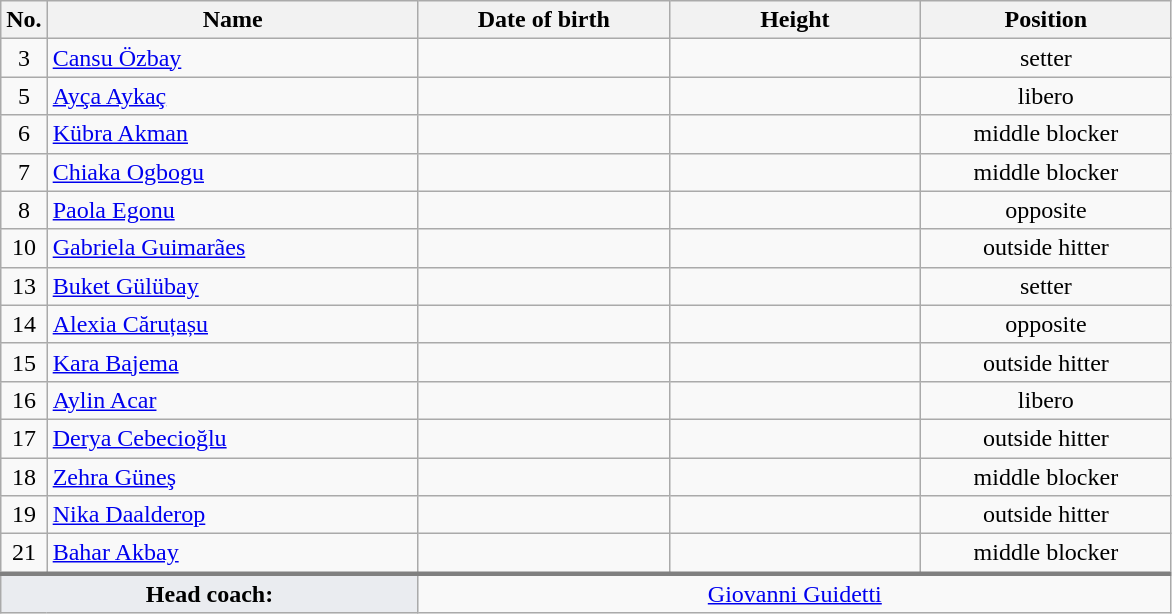<table class="wikitable sortable" style="font-size:100%; text-align:center">
<tr>
<th>No.</th>
<th style="width:15em">Name</th>
<th style="width:10em">Date of birth</th>
<th style="width:10em">Height</th>
<th style="width:10em">Position</th>
</tr>
<tr>
<td>3</td>
<td align=left> <a href='#'>Cansu Özbay</a></td>
<td align=right></td>
<td></td>
<td>setter</td>
</tr>
<tr>
<td>5</td>
<td align=left> <a href='#'>Ayça Aykaç</a></td>
<td align=right></td>
<td></td>
<td>libero</td>
</tr>
<tr>
<td>6</td>
<td align=left> <a href='#'>Kübra Akman</a></td>
<td align=right></td>
<td></td>
<td>middle blocker</td>
</tr>
<tr>
<td>7</td>
<td align=left> <a href='#'>Chiaka Ogbogu</a></td>
<td align=right></td>
<td></td>
<td>middle blocker</td>
</tr>
<tr>
<td>8</td>
<td align=left> <a href='#'>Paola Egonu</a></td>
<td align=right></td>
<td></td>
<td>opposite</td>
</tr>
<tr>
<td>10</td>
<td align=left> <a href='#'>Gabriela Guimarães</a></td>
<td align=right></td>
<td></td>
<td>outside hitter</td>
</tr>
<tr>
<td>13</td>
<td align=left> <a href='#'>Buket Gülübay</a></td>
<td align=right></td>
<td></td>
<td>setter</td>
</tr>
<tr>
<td>14</td>
<td align=left> <a href='#'>Alexia Căruțașu</a></td>
<td align=right></td>
<td></td>
<td>opposite</td>
</tr>
<tr>
<td>15</td>
<td align=left> <a href='#'>Kara Bajema</a></td>
<td align=right></td>
<td></td>
<td>outside hitter</td>
</tr>
<tr>
<td>16</td>
<td align=left> <a href='#'>Aylin Acar</a></td>
<td align=right></td>
<td></td>
<td>libero</td>
</tr>
<tr>
<td>17</td>
<td align=left> <a href='#'>Derya Cebecioğlu</a></td>
<td align=right></td>
<td></td>
<td>outside hitter</td>
</tr>
<tr>
<td>18</td>
<td align=left> <a href='#'>Zehra Güneş</a></td>
<td align=right></td>
<td></td>
<td>middle blocker</td>
</tr>
<tr>
<td>19</td>
<td align=left> <a href='#'>Nika Daalderop</a></td>
<td align=right></td>
<td></td>
<td>outside hitter</td>
</tr>
<tr>
<td>21</td>
<td align=left> <a href='#'>Bahar Akbay</a></td>
<td align=right></td>
<td></td>
<td>middle blocker</td>
</tr>
<tr style="border-top: 3px solid grey">
<td colspan=2 style="background:#EAECF0"><strong>Head coach:</strong></td>
<td colspan=3> <a href='#'>Giovanni Guidetti</a></td>
</tr>
</table>
